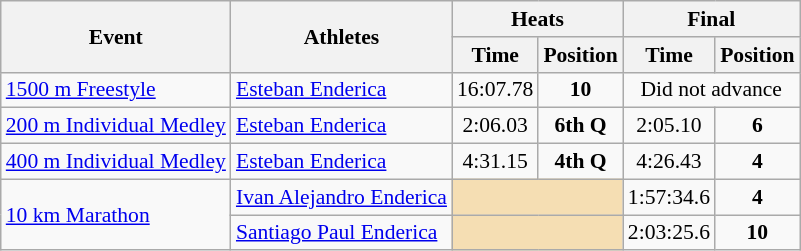<table class="wikitable" border="1" style="font-size:90%">
<tr>
<th rowspan=2>Event</th>
<th rowspan=2>Athletes</th>
<th colspan=2>Heats</th>
<th colspan=2>Final</th>
</tr>
<tr>
<th>Time</th>
<th>Position</th>
<th>Time</th>
<th>Position</th>
</tr>
<tr>
<td><a href='#'>1500 m Freestyle</a></td>
<td><a href='#'>Esteban Enderica</a></td>
<td align=center>16:07.78</td>
<td align=center><strong>10</strong></td>
<td align=center colspan=2>Did not advance</td>
</tr>
<tr>
<td><a href='#'>200 m Individual Medley</a></td>
<td><a href='#'>Esteban Enderica</a></td>
<td align=center>2:06.03</td>
<td align=center><strong>6th Q</strong></td>
<td align=center>2:05.10</td>
<td align=center><strong>6</strong></td>
</tr>
<tr>
<td><a href='#'>400 m Individual Medley</a></td>
<td><a href='#'>Esteban Enderica</a></td>
<td align=center>4:31.15</td>
<td align=center><strong>4th Q</strong></td>
<td align=center>4:26.43</td>
<td align=center><strong>4</strong></td>
</tr>
<tr>
<td rowspan=2><a href='#'>10 km Marathon</a></td>
<td><a href='#'>Ivan Alejandro Enderica</a></td>
<td align=center colspan=2 bgcolor=wheat></td>
<td align=center>1:57:34.6</td>
<td align=center><strong>4</strong></td>
</tr>
<tr>
<td><a href='#'>Santiago Paul Enderica</a></td>
<td align=center colspan=2 bgcolor=wheat></td>
<td align=center>2:03:25.6</td>
<td align=center><strong>10</strong></td>
</tr>
</table>
